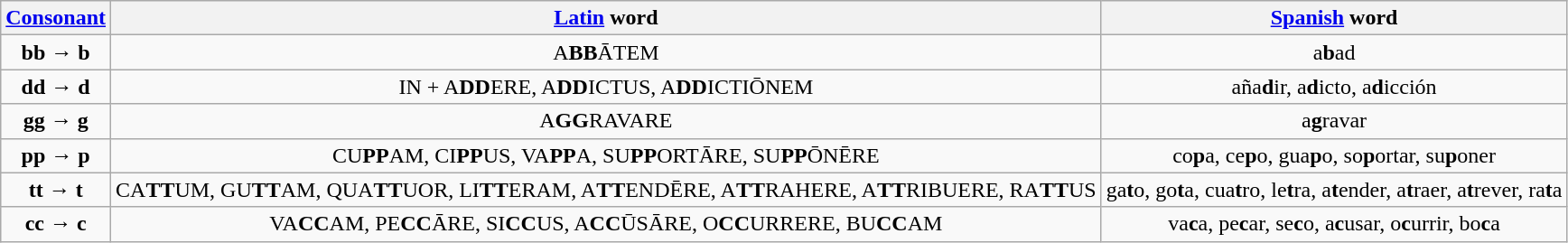<table class="wikitable" style="text-align: center;">
<tr>
<th><a href='#'>Consonant</a></th>
<th><a href='#'>Latin</a> word</th>
<th><a href='#'>Spanish</a> word</th>
</tr>
<tr>
<td><strong>bb</strong>  → <strong>b</strong> </td>
<td>A<strong>BB</strong>ĀTEM</td>
<td>a<strong>b</strong>ad</td>
</tr>
<tr>
<td><strong>dd</strong>  → <strong>d</strong> </td>
<td>IN + A<strong>DD</strong>ERE, A<strong>DD</strong>ICTUS, A<strong>DD</strong>ICTIŌNEM</td>
<td>aña<strong>d</strong>ir, a<strong>d</strong>icto, a<strong>d</strong>icción</td>
</tr>
<tr>
<td><strong>gg</strong>  → <strong>g</strong> </td>
<td>A<strong>GG</strong>RAVARE</td>
<td>a<strong>g</strong>ravar</td>
</tr>
<tr>
<td><strong>pp</strong>  → <strong>p</strong> </td>
<td>CU<strong>PP</strong>AM, CI<strong>PP</strong>US, VA<strong>PP</strong>A, SU<strong>PP</strong>ORTĀRE, SU<strong>PP</strong>ŌNĒRE</td>
<td>co<strong>p</strong>a, ce<strong>p</strong>o, gua<strong>p</strong>o, so<strong>p</strong>ortar, su<strong>p</strong>oner</td>
</tr>
<tr>
<td><strong>tt</strong>  → <strong>t</strong> </td>
<td>CA<strong>TT</strong>UM, GU<strong>TT</strong>AM, QUA<strong>TT</strong>UOR, LI<strong>TT</strong>ERAM, A<strong>TT</strong>ENDĒRE, A<strong>TT</strong>RAHERE, A<strong>TT</strong>RIBUERE, RA<strong>TT</strong>US</td>
<td>ga<strong>t</strong>o, go<strong>t</strong>a, cua<strong>t</strong>ro, le<strong>t</strong>ra, a<strong>t</strong>ender, a<strong>t</strong>raer, a<strong>t</strong>rever, ra<strong>t</strong>a</td>
</tr>
<tr>
<td><strong>cc</strong>  → <strong>c</strong> </td>
<td>VA<strong>CC</strong>AM, PE<strong>CC</strong>ĀRE, SI<strong>CC</strong>US, A<strong>CC</strong>ŪSĀRE, O<strong>CC</strong>URRERE, BU<strong>CC</strong>AM</td>
<td>va<strong>c</strong>a, pe<strong>c</strong>ar,  se<strong>c</strong>o, a<strong>c</strong>usar, o<strong>c</strong>urrir, bo<strong>c</strong>a</td>
</tr>
</table>
